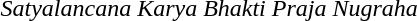<table>
<tr>
<td></td>
<td><em>Satyalancana Karya Bhakti Praja Nugraha</em></td>
</tr>
</table>
